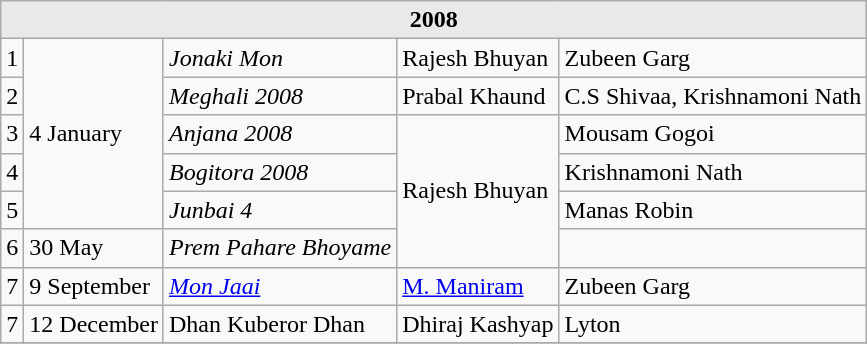<table class="wikitable" border="0">
<tr>
<td colspan="5" style="text-align:center; background:#e9e9e9"><strong>2008</strong></td>
</tr>
<tr>
<td>1</td>
<td rowspan="5">4 January</td>
<td><em>Jonaki Mon</em></td>
<td>Rajesh Bhuyan</td>
<td>Zubeen Garg</td>
</tr>
<tr>
<td>2</td>
<td><em>Meghali 2008</em></td>
<td>Prabal Khaund</td>
<td>C.S Shivaa, Krishnamoni Nath</td>
</tr>
<tr>
<td>3</td>
<td><em>Anjana 2008</em></td>
<td rowspan="4">Rajesh Bhuyan</td>
<td>Mousam Gogoi</td>
</tr>
<tr>
<td>4</td>
<td><em>Bogitora 2008</em></td>
<td>Krishnamoni Nath</td>
</tr>
<tr>
<td>5</td>
<td><em>Junbai 4</em></td>
<td>Manas Robin</td>
</tr>
<tr>
<td>6</td>
<td>30 May</td>
<td><em>Prem Pahare Bhoyame</em></td>
<td></td>
</tr>
<tr>
<td>7</td>
<td>9 September</td>
<td><em><a href='#'>Mon Jaai</a></em></td>
<td><a href='#'>M. Maniram</a></td>
<td>Zubeen Garg</td>
</tr>
<tr>
<td>7</td>
<td>12 December</td>
<td>Dhan Kuberor Dhan</td>
<td>Dhiraj Kashyap</td>
<td>Lyton</td>
</tr>
<tr>
</tr>
</table>
